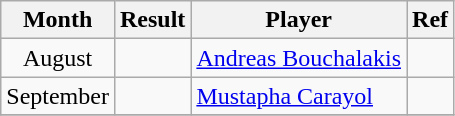<table class=wikitable>
<tr>
<th>Month</th>
<th>Result</th>
<th>Player</th>
<th>Ref</th>
</tr>
<tr>
<td align=center>August</td>
<td></td>
<td><a href='#'>Andreas Bouchalakis</a></td>
<td></td>
</tr>
<tr>
<td align=center>September</td>
<td></td>
<td><a href='#'>Mustapha Carayol</a></td>
<td></td>
</tr>
<tr>
</tr>
</table>
